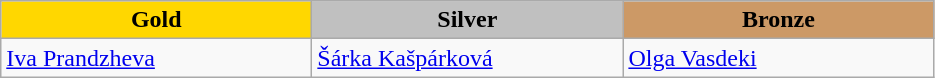<table class="wikitable" style="text-align:left">
<tr align="center">
<td width=200 bgcolor=gold><strong>Gold</strong></td>
<td width=200 bgcolor=silver><strong>Silver</strong></td>
<td width=200 bgcolor=CC9966><strong>Bronze</strong></td>
</tr>
<tr>
<td><a href='#'>Iva Prandzheva</a><br><em></em></td>
<td><a href='#'>Šárka Kašpárková</a><br><em></em></td>
<td><a href='#'>Olga Vasdeki</a><br><em></em></td>
</tr>
</table>
